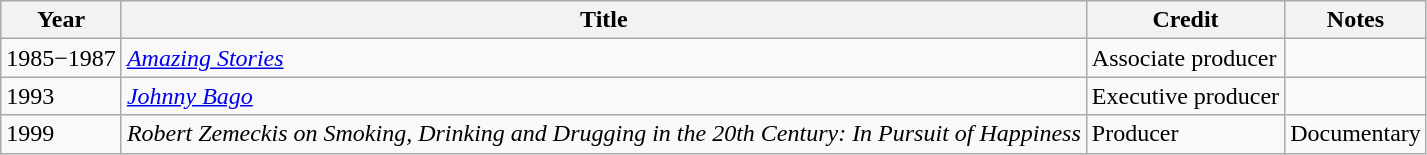<table class="wikitable sortable" border="1">
<tr>
<th>Year</th>
<th>Title</th>
<th>Credit</th>
<th>Notes</th>
</tr>
<tr>
<td>1985−1987</td>
<td><em><a href='#'>Amazing Stories</a></em></td>
<td>Associate producer</td>
<td></td>
</tr>
<tr>
<td>1993</td>
<td><em><a href='#'>Johnny Bago</a></em></td>
<td>Executive producer</td>
<td></td>
</tr>
<tr>
<td>1999</td>
<td><em>Robert Zemeckis on Smoking, Drinking and Drugging in the 20th Century: In Pursuit of Happiness</em></td>
<td>Producer</td>
<td>Documentary</td>
</tr>
</table>
